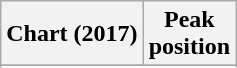<table class="wikitable sortable plainrowheaders" style="text-align:center">
<tr>
<th scope="col">Chart (2017)</th>
<th scope="col">Peak<br> position</th>
</tr>
<tr>
</tr>
<tr>
</tr>
<tr>
</tr>
<tr>
</tr>
<tr>
</tr>
<tr>
</tr>
<tr>
</tr>
<tr>
</tr>
</table>
